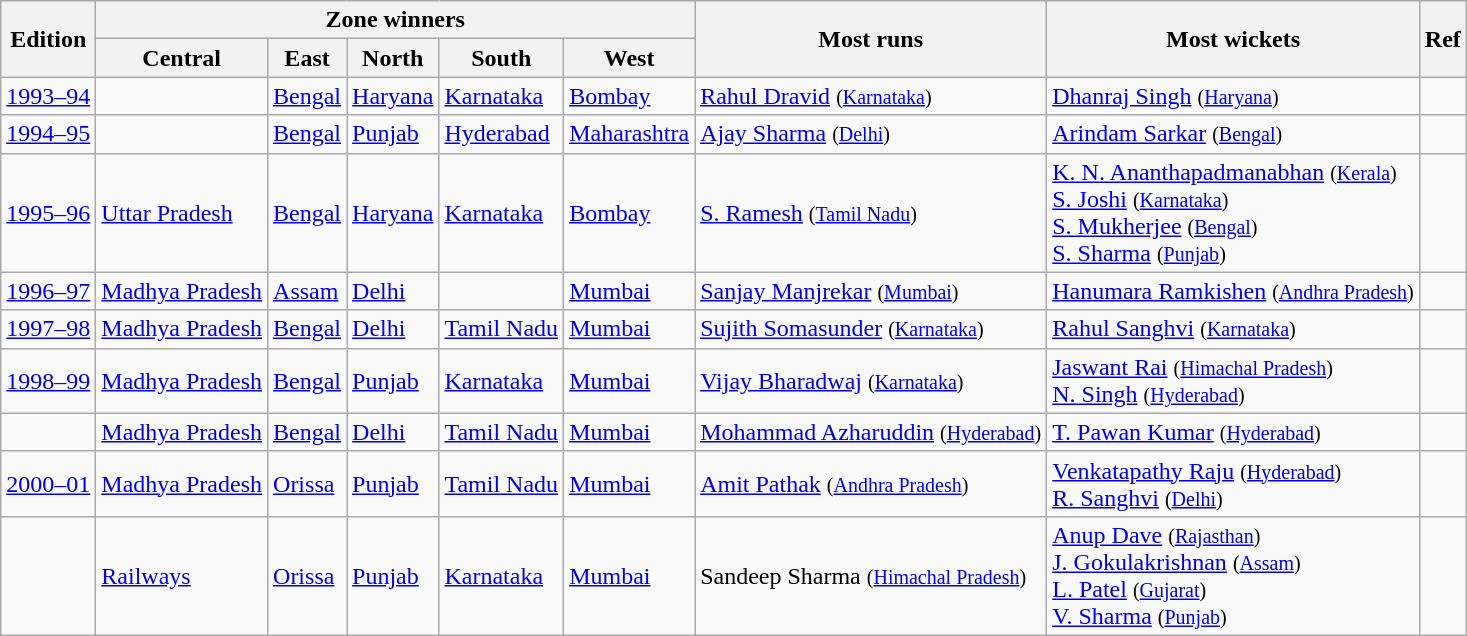<table class="wikitable">
<tr>
<th rowspan="2">Edition</th>
<th colspan="5">Zone winners</th>
<th rowspan="2">Most runs</th>
<th rowspan="2">Most wickets</th>
<th rowspan="2">Ref</th>
</tr>
<tr>
<th>Central</th>
<th>East</th>
<th>North</th>
<th>South</th>
<th>West</th>
</tr>
<tr>
<td align="center"><a href='#'>1993–94</a></td>
<td></td>
<td><a href='#'>Bengal</a></td>
<td><a href='#'>Haryana</a></td>
<td><a href='#'>Karnataka</a></td>
<td><a href='#'>Bombay</a></td>
<td><a href='#'>Rahul Dravid</a> <small>(<a href='#'>Karnataka</a>)</small></td>
<td><a href='#'>Dhanraj Singh</a> <small>(<a href='#'>Haryana</a>)</small></td>
<td align=center></td>
</tr>
<tr>
<td align="center"><a href='#'>1994–95</a></td>
<td></td>
<td><a href='#'>Bengal</a></td>
<td><a href='#'>Punjab</a></td>
<td><a href='#'>Hyderabad</a></td>
<td><a href='#'>Maharashtra</a></td>
<td><a href='#'>Ajay Sharma</a> <small>(<a href='#'>Delhi</a>)</small></td>
<td><a href='#'>Arindam Sarkar</a> <small>(<a href='#'>Bengal</a>)</small></td>
<td align=center></td>
</tr>
<tr>
<td align="center"><a href='#'>1995–96</a></td>
<td><a href='#'>Uttar Pradesh</a></td>
<td><a href='#'>Bengal</a></td>
<td><a href='#'>Haryana</a></td>
<td><a href='#'>Karnataka</a></td>
<td><a href='#'>Bombay</a></td>
<td><a href='#'>S. Ramesh</a> <small>(<a href='#'>Tamil Nadu</a>)</small></td>
<td><a href='#'>K. N. Ananthapadmanabhan</a> <small>(<a href='#'>Kerala</a>)</small><br><a href='#'>S. Joshi</a> <small>(<a href='#'>Karnataka</a>)</small><br><a href='#'>S. Mukherjee</a> <small>(<a href='#'>Bengal</a>)</small><br><a href='#'>S. Sharma</a> <small>(<a href='#'>Punjab</a>)</small></td>
<td align=center></td>
</tr>
<tr>
<td align="center"><a href='#'>1996–97</a></td>
<td><a href='#'>Madhya Pradesh</a></td>
<td><a href='#'>Assam</a></td>
<td><a href='#'>Delhi</a></td>
<td></td>
<td><a href='#'>Mumbai</a></td>
<td><a href='#'>Sanjay Manjrekar</a> <small>(<a href='#'>Mumbai</a>)</small></td>
<td><a href='#'>Hanumara Ramkishen</a> <small>(<a href='#'>Andhra Pradesh</a>)</small></td>
<td align=center></td>
</tr>
<tr>
<td align="center"><a href='#'>1997–98</a></td>
<td><a href='#'>Madhya Pradesh</a></td>
<td><a href='#'>Bengal</a></td>
<td><a href='#'>Delhi</a></td>
<td><a href='#'>Tamil Nadu</a></td>
<td><a href='#'>Mumbai</a></td>
<td><a href='#'>Sujith Somasunder</a> <small>(<a href='#'>Karnataka</a>)</small></td>
<td><a href='#'>Rahul Sanghvi</a> <small>(<a href='#'>Karnataka</a>)</small></td>
<td align=center></td>
</tr>
<tr>
<td align="center"><a href='#'>1998–99</a></td>
<td><a href='#'>Madhya Pradesh</a></td>
<td><a href='#'>Bengal</a></td>
<td><a href='#'>Punjab</a></td>
<td><a href='#'>Karnataka</a></td>
<td><a href='#'>Mumbai</a></td>
<td><a href='#'>Vijay Bharadwaj</a> <small>(<a href='#'>Karnataka</a>)</small></td>
<td><a href='#'>Jaswant Rai</a> <small>(<a href='#'>Himachal Pradesh</a>)</small><br><a href='#'>N. Singh</a> <small>(<a href='#'>Hyderabad</a>)</small></td>
<td align=center></td>
</tr>
<tr>
<td align="center"></td>
<td><a href='#'>Madhya Pradesh</a></td>
<td><a href='#'>Bengal</a></td>
<td><a href='#'>Delhi</a></td>
<td><a href='#'>Tamil Nadu</a></td>
<td><a href='#'>Mumbai</a></td>
<td><a href='#'>Mohammad Azharuddin</a> <small>(<a href='#'>Hyderabad</a>)</small></td>
<td><a href='#'>T. Pawan Kumar</a> <small>(<a href='#'>Hyderabad</a>)</small></td>
<td align=center></td>
</tr>
<tr>
<td align="center"><a href='#'>2000–01</a></td>
<td><a href='#'>Madhya Pradesh</a></td>
<td><a href='#'>Orissa</a></td>
<td><a href='#'>Punjab</a></td>
<td><a href='#'>Tamil Nadu</a></td>
<td><a href='#'>Mumbai</a></td>
<td><a href='#'>Amit Pathak</a> <small>(<a href='#'>Andhra Pradesh</a>)</small></td>
<td><a href='#'>Venkatapathy Raju</a> <small>(<a href='#'>Hyderabad</a>)</small><br><a href='#'>R. Sanghvi</a> <small>(<a href='#'>Delhi</a>)</small></td>
<td align=center></td>
</tr>
<tr>
<td align="center"></td>
<td><a href='#'>Railways</a></td>
<td><a href='#'>Orissa</a></td>
<td><a href='#'>Punjab</a></td>
<td><a href='#'>Karnataka</a></td>
<td><a href='#'>Mumbai</a></td>
<td>Sandeep Sharma <small>(<a href='#'>Himachal Pradesh</a>)</small></td>
<td><a href='#'>Anup Dave</a> <small>(<a href='#'>Rajasthan</a>)</small><br><a href='#'>J. Gokulakrishnan</a> <small>(<a href='#'>Assam</a>)</small><br><a href='#'>L. Patel</a> <small>(<a href='#'>Gujarat</a>)</small><br><a href='#'>V. Sharma</a> <small>(<a href='#'>Punjab</a>)</small></td>
<td align=center></td>
</tr>
</table>
